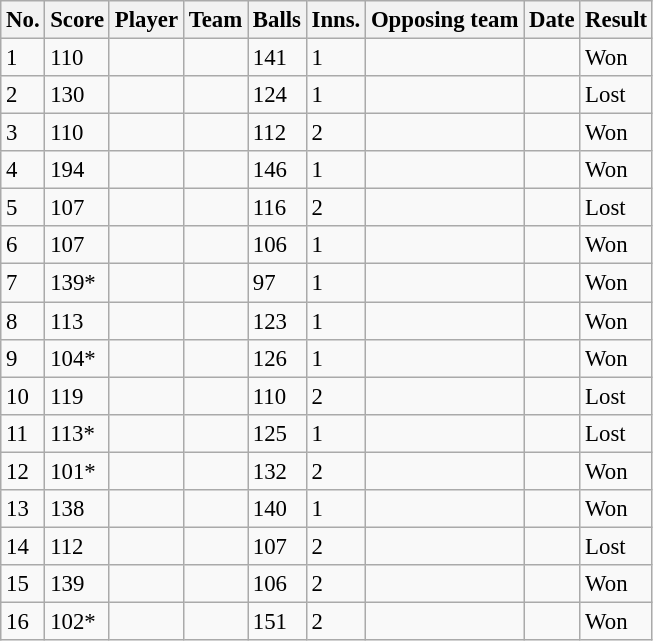<table class="wikitable sortable" style="font-size:95%">
<tr>
<th>No.</th>
<th>Score</th>
<th>Player</th>
<th>Team</th>
<th>Balls</th>
<th>Inns.</th>
<th>Opposing team</th>
<th>Date</th>
<th>Result</th>
</tr>
<tr>
<td>1</td>
<td>110</td>
<td></td>
<td></td>
<td>141</td>
<td>1</td>
<td></td>
<td></td>
<td>Won</td>
</tr>
<tr>
<td>2</td>
<td>130</td>
<td></td>
<td></td>
<td>124</td>
<td>1</td>
<td></td>
<td></td>
<td>Lost</td>
</tr>
<tr>
<td>3</td>
<td>110</td>
<td></td>
<td></td>
<td>112</td>
<td>2</td>
<td></td>
<td></td>
<td>Won</td>
</tr>
<tr>
<td>4</td>
<td>194</td>
<td></td>
<td></td>
<td>146</td>
<td>1</td>
<td></td>
<td></td>
<td>Won</td>
</tr>
<tr>
<td>5</td>
<td>107</td>
<td></td>
<td></td>
<td>116</td>
<td>2</td>
<td></td>
<td></td>
<td>Lost</td>
</tr>
<tr>
<td>6</td>
<td>107</td>
<td></td>
<td></td>
<td>106</td>
<td>1</td>
<td></td>
<td></td>
<td>Won</td>
</tr>
<tr>
<td>7</td>
<td>139*</td>
<td> </td>
<td></td>
<td>97</td>
<td>1</td>
<td></td>
<td></td>
<td>Won</td>
</tr>
<tr>
<td>8</td>
<td>113</td>
<td></td>
<td></td>
<td>123</td>
<td>1</td>
<td></td>
<td></td>
<td>Won</td>
</tr>
<tr>
<td>9</td>
<td>104*</td>
<td></td>
<td></td>
<td>126</td>
<td>1</td>
<td></td>
<td></td>
<td>Won</td>
</tr>
<tr>
<td>10</td>
<td>119</td>
<td></td>
<td></td>
<td>110</td>
<td>2</td>
<td></td>
<td></td>
<td>Lost</td>
</tr>
<tr>
<td>11</td>
<td>113*</td>
<td> </td>
<td></td>
<td>125</td>
<td>1</td>
<td></td>
<td></td>
<td>Lost</td>
</tr>
<tr>
<td>12</td>
<td>101*</td>
<td></td>
<td></td>
<td>132</td>
<td>2</td>
<td></td>
<td></td>
<td>Won</td>
</tr>
<tr>
<td>13</td>
<td>138</td>
<td></td>
<td></td>
<td>140</td>
<td>1</td>
<td></td>
<td></td>
<td>Won</td>
</tr>
<tr>
<td>14</td>
<td>112</td>
<td></td>
<td></td>
<td>107</td>
<td>2</td>
<td></td>
<td></td>
<td>Lost</td>
</tr>
<tr>
<td>15</td>
<td>139</td>
<td></td>
<td></td>
<td>106</td>
<td>2</td>
<td></td>
<td></td>
<td>Won</td>
</tr>
<tr>
<td>16</td>
<td>102*</td>
<td></td>
<td></td>
<td>151</td>
<td>2</td>
<td></td>
<td></td>
<td>Won</td>
</tr>
</table>
